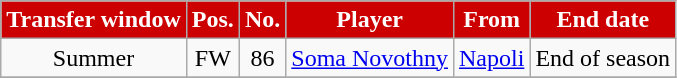<table class="wikitable plainrowheaders sortable">
<tr>
<th style="background-color:#CD0001;color:white">Transfer window</th>
<th style="background-color:#CD0001;color:white">Pos.</th>
<th style="background-color:#CD0001;color:white">No.</th>
<th style="background-color:#CD0001;color:white">Player</th>
<th style="background-color:#CD0001;color:white">From</th>
<th style="background-color:#CD0001;color:white">End date</th>
</tr>
<tr>
<td style="text-align:center;">Summer</td>
<td style="text-align:center;">FW</td>
<td style="text-align:center;">86</td>
<td style="text-align:left;"> <a href='#'>Soma Novothny</a></td>
<td style="text-align:left;"> <a href='#'>Napoli</a></td>
<td style="text-align:center;">End of season</td>
</tr>
<tr>
</tr>
</table>
